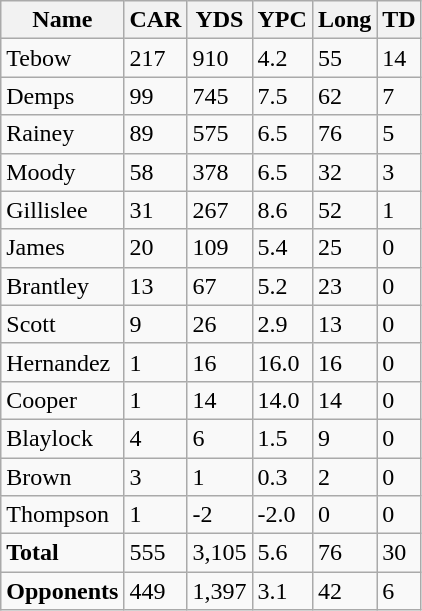<table class="wikitable" style="white-space:nowrap">
<tr>
<th>Name</th>
<th>CAR</th>
<th>YDS</th>
<th>YPC</th>
<th>Long</th>
<th>TD</th>
</tr>
<tr>
<td>Tebow</td>
<td>217</td>
<td>910</td>
<td>4.2</td>
<td>55</td>
<td>14</td>
</tr>
<tr>
<td>Demps</td>
<td>99</td>
<td>745</td>
<td>7.5</td>
<td>62</td>
<td>7</td>
</tr>
<tr>
<td>Rainey</td>
<td>89</td>
<td>575</td>
<td>6.5</td>
<td>76</td>
<td>5</td>
</tr>
<tr>
<td>Moody</td>
<td>58</td>
<td>378</td>
<td>6.5</td>
<td>32</td>
<td>3</td>
</tr>
<tr>
<td>Gillislee</td>
<td>31</td>
<td>267</td>
<td>8.6</td>
<td>52</td>
<td>1</td>
</tr>
<tr>
<td>James</td>
<td>20</td>
<td>109</td>
<td>5.4</td>
<td>25</td>
<td>0</td>
</tr>
<tr>
<td>Brantley</td>
<td>13</td>
<td>67</td>
<td>5.2</td>
<td>23</td>
<td>0</td>
</tr>
<tr>
<td>Scott</td>
<td>9</td>
<td>26</td>
<td>2.9</td>
<td>13</td>
<td>0</td>
</tr>
<tr>
<td>Hernandez</td>
<td>1</td>
<td>16</td>
<td>16.0</td>
<td>16</td>
<td>0</td>
</tr>
<tr>
<td>Cooper</td>
<td>1</td>
<td>14</td>
<td>14.0</td>
<td>14</td>
<td>0</td>
</tr>
<tr>
<td>Blaylock</td>
<td>4</td>
<td>6</td>
<td>1.5</td>
<td>9</td>
<td>0</td>
</tr>
<tr>
<td>Brown</td>
<td>3</td>
<td>1</td>
<td>0.3</td>
<td>2</td>
<td>0</td>
</tr>
<tr>
<td>Thompson</td>
<td>1</td>
<td>-2</td>
<td>-2.0</td>
<td>0</td>
<td>0</td>
</tr>
<tr>
<td><strong>Total</strong></td>
<td>555</td>
<td>3,105</td>
<td>5.6</td>
<td>76</td>
<td>30</td>
</tr>
<tr>
<td><strong>Opponents</strong></td>
<td>449</td>
<td>1,397</td>
<td>3.1</td>
<td>42</td>
<td>6</td>
</tr>
</table>
